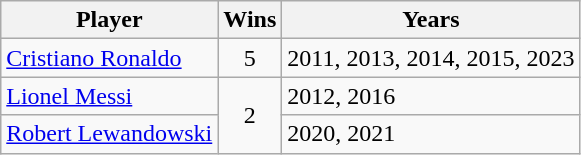<table class="wikitable sortable">
<tr>
<th>Player</th>
<th>Wins</th>
<th>Years</th>
</tr>
<tr>
<td> <a href='#'>Cristiano Ronaldo</a></td>
<td align="center">5</td>
<td>2011, 2013, 2014, 2015, 2023</td>
</tr>
<tr>
<td> <a href='#'>Lionel Messi</a></td>
<td rowspan="2" align="center">2</td>
<td>2012, 2016</td>
</tr>
<tr>
<td> <a href='#'>Robert Lewandowski</a></td>
<td>2020, 2021</td>
</tr>
</table>
